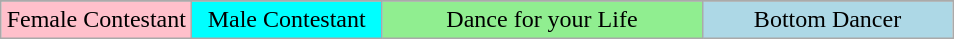<table class="wikitable" style="margin:1em auto; text-align:center;">
<tr>
</tr>
<tr>
<td style="background:pink;" width="20%">Female Contestant</td>
<td style="background:cyan;" width="20%">Male Contestant</td>
<td style="background:lightgreen;">Dance for your Life</td>
<td style="background:lightblue;">Bottom Dancer</td>
</tr>
</table>
